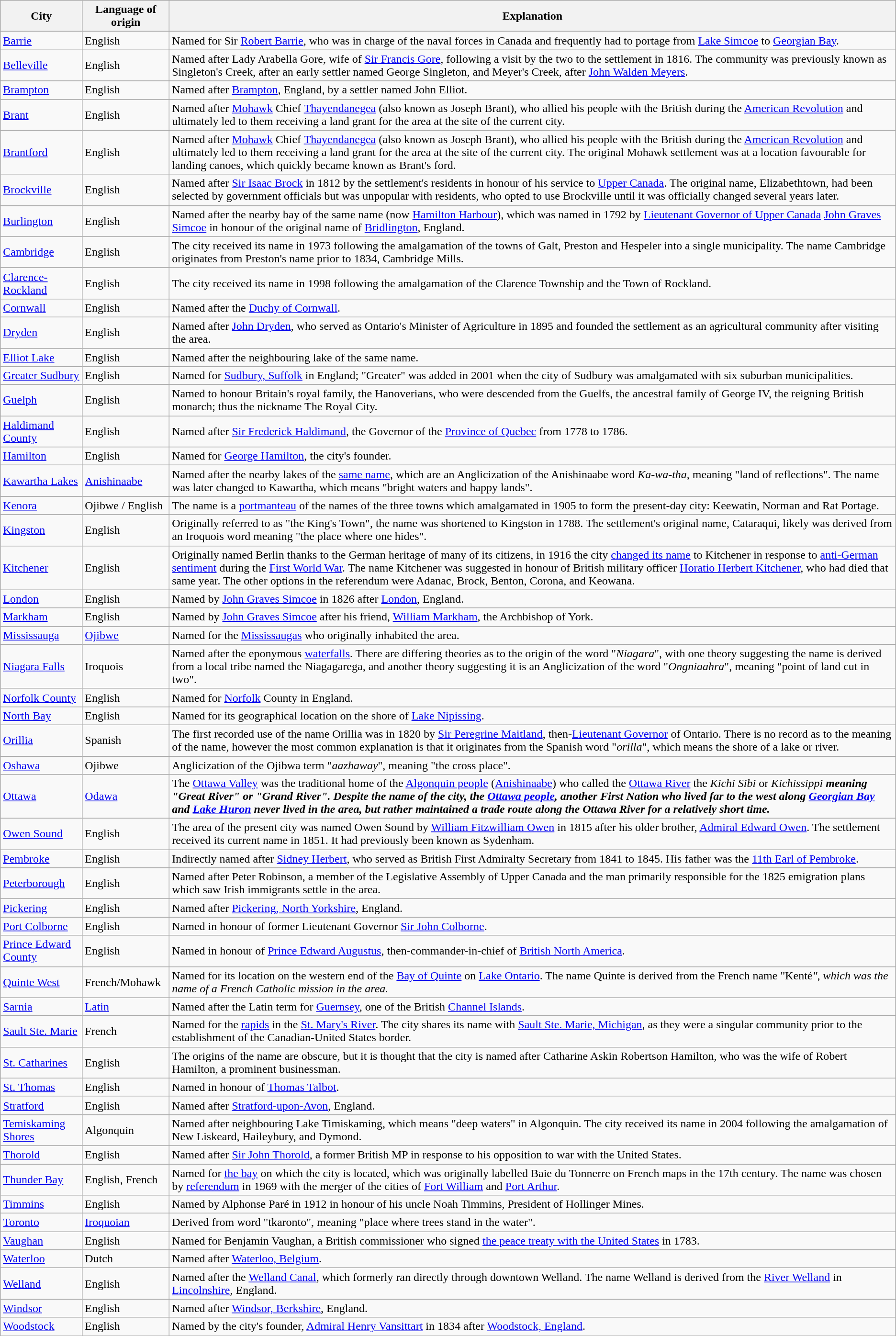<table class="wikitable sortable">
<tr>
<th>City</th>
<th>Language of origin</th>
<th>Explanation</th>
</tr>
<tr>
<td><a href='#'>Barrie</a></td>
<td>English</td>
<td>Named for Sir <a href='#'>Robert Barrie</a>, who was in charge of the naval forces in Canada and frequently had to portage from <a href='#'>Lake Simcoe</a> to <a href='#'>Georgian Bay</a>.</td>
</tr>
<tr>
<td><a href='#'>Belleville</a></td>
<td>English</td>
<td>Named after Lady Arabella Gore, wife of <a href='#'>Sir Francis Gore</a>, following a visit by the two to the settlement in 1816. The community was previously known as Singleton's Creek, after an early settler named George Singleton, and Meyer's Creek, after <a href='#'>John Walden Meyers</a>.</td>
</tr>
<tr>
<td><a href='#'>Brampton</a></td>
<td>English</td>
<td>Named after <a href='#'>Brampton</a>, England, by a settler named John Elliot.</td>
</tr>
<tr>
<td><a href='#'>Brant</a></td>
<td>English</td>
<td>Named after <a href='#'>Mohawk</a> Chief <a href='#'>Thayendanegea</a> (also known as Joseph Brant), who allied his people with the British during the <a href='#'>American Revolution</a> and ultimately led to them receiving a land grant for the area at the site of the current city.</td>
</tr>
<tr>
<td><a href='#'>Brantford</a></td>
<td>English</td>
<td>Named after <a href='#'>Mohawk</a> Chief <a href='#'>Thayendanegea</a> (also known as Joseph Brant), who allied his people with the British during the <a href='#'>American Revolution</a> and ultimately led to them receiving a land grant for the area at the site of the current city. The original Mohawk settlement was at a location favourable for landing canoes, which quickly became known as Brant's ford.</td>
</tr>
<tr>
<td><a href='#'>Brockville</a></td>
<td>English</td>
<td>Named after <a href='#'>Sir Isaac Brock</a> in 1812 by the settlement's residents in honour of his service to <a href='#'>Upper Canada</a>. The original name, Elizabethtown, had been selected by government officials but was unpopular with residents, who opted to use Brockville until it was officially changed several years later.</td>
</tr>
<tr>
<td><a href='#'>Burlington</a></td>
<td>English</td>
<td>Named after the nearby bay of the same name (now <a href='#'>Hamilton Harbour</a>), which was named in 1792 by <a href='#'>Lieutenant Governor of Upper Canada</a> <a href='#'>John Graves Simcoe</a> in honour of the original name of <a href='#'>Bridlington</a>, England.</td>
</tr>
<tr>
<td><a href='#'>Cambridge</a></td>
<td>English</td>
<td>The city received its name in 1973 following the amalgamation of the towns of Galt, Preston and Hespeler into a single municipality. The name Cambridge originates from Preston's name prior to 1834, Cambridge Mills.</td>
</tr>
<tr>
<td><a href='#'>Clarence-Rockland</a></td>
<td>English</td>
<td>The city received its name in 1998 following the amalgamation of the Clarence Township and the Town of Rockland.</td>
</tr>
<tr>
<td><a href='#'>Cornwall</a></td>
<td>English</td>
<td>Named after the <a href='#'>Duchy of Cornwall</a>.</td>
</tr>
<tr>
<td><a href='#'>Dryden</a></td>
<td>English</td>
<td>Named after <a href='#'>John Dryden</a>, who served as Ontario's Minister of Agriculture in 1895 and founded the settlement as an agricultural community after visiting the area.</td>
</tr>
<tr>
<td><a href='#'>Elliot Lake</a></td>
<td>English</td>
<td>Named after the neighbouring lake of the same name.</td>
</tr>
<tr>
<td><a href='#'>Greater Sudbury</a></td>
<td>English</td>
<td>Named for <a href='#'>Sudbury, Suffolk</a> in England; "Greater" was added in 2001 when the city of Sudbury was amalgamated with six suburban municipalities.</td>
</tr>
<tr>
<td><a href='#'>Guelph</a></td>
<td>English</td>
<td>Named to honour Britain's royal family, the Hanoverians, who were descended from the Guelfs, the ancestral family of George IV, the reigning British monarch; thus the nickname The Royal City.</td>
</tr>
<tr>
<td><a href='#'>Haldimand County</a></td>
<td>English</td>
<td>Named after <a href='#'>Sir Frederick Haldimand</a>, the Governor of the <a href='#'>Province of Quebec</a> from 1778 to 1786.</td>
</tr>
<tr>
<td><a href='#'>Hamilton</a></td>
<td>English</td>
<td>Named for <a href='#'>George Hamilton</a>, the city's founder.</td>
</tr>
<tr>
<td><a href='#'>Kawartha Lakes</a></td>
<td><a href='#'>Anishinaabe</a></td>
<td>Named after the nearby lakes of the <a href='#'>same name</a>, which are an Anglicization of the Anishinaabe word <em>Ka-wa-tha</em>, meaning "land of reflections". The name was later changed to Kawartha, which means "bright waters and happy lands".</td>
</tr>
<tr>
<td><a href='#'>Kenora</a></td>
<td>Ojibwe / English</td>
<td>The name is a <a href='#'>portmanteau</a> of the names of the three towns which amalgamated in 1905 to form the present-day city: Keewatin, Norman and Rat Portage.</td>
</tr>
<tr>
<td><a href='#'>Kingston</a></td>
<td>English</td>
<td>Originally referred to as "the King's Town", the name was shortened to Kingston in 1788. The settlement's original name, Cataraqui, likely was derived from an Iroquois word meaning "the place where one hides".</td>
</tr>
<tr>
<td><a href='#'>Kitchener</a></td>
<td>English</td>
<td>Originally named Berlin thanks to the German heritage of many of its citizens, in 1916 the city <a href='#'>changed its name</a> to Kitchener in response to <a href='#'>anti-German sentiment</a> during the <a href='#'>First World War</a>. The name Kitchener was suggested in honour of British military officer <a href='#'>Horatio Herbert Kitchener</a>, who had died that same year. The other options in the referendum were Adanac, Brock, Benton, Corona, and Keowana.</td>
</tr>
<tr>
<td><a href='#'>London</a></td>
<td>English</td>
<td>Named by <a href='#'>John Graves Simcoe</a> in 1826 after <a href='#'>London</a>, England.</td>
</tr>
<tr>
<td><a href='#'>Markham</a></td>
<td>English</td>
<td>Named by <a href='#'>John Graves Simcoe</a> after his friend, <a href='#'>William Markham</a>, the Archbishop of York.</td>
</tr>
<tr>
<td><a href='#'>Mississauga</a></td>
<td><a href='#'>Ojibwe</a></td>
<td>Named for the <a href='#'>Mississaugas</a> who originally inhabited the area.</td>
</tr>
<tr>
<td><a href='#'>Niagara Falls</a></td>
<td>Iroquois</td>
<td>Named after the eponymous <a href='#'>waterfalls</a>. There are differing theories as to the origin of the word "<em>Niagara</em>", with one theory suggesting the name is derived from a local tribe named the Niagagarega, and another theory suggesting it is an Anglicization of the word "<em>Ongniaahra</em>", meaning "point of land cut in two".</td>
</tr>
<tr>
<td><a href='#'>Norfolk County</a></td>
<td>English</td>
<td>Named for <a href='#'>Norfolk</a> County in England.</td>
</tr>
<tr>
<td><a href='#'>North Bay</a></td>
<td>English</td>
<td>Named for its geographical location on the shore of <a href='#'>Lake Nipissing</a>.</td>
</tr>
<tr>
<td><a href='#'>Orillia</a></td>
<td>Spanish</td>
<td>The first recorded use of the name Orillia was in 1820 by <a href='#'>Sir Peregrine Maitland</a>, then-<a href='#'>Lieutenant Governor</a> of Ontario. There is no record as to the meaning of the name, however the most common explanation is that it originates from the Spanish word "<em>orilla</em>", which means the shore of a lake or river.</td>
</tr>
<tr>
<td><a href='#'>Oshawa</a></td>
<td>Ojibwe</td>
<td>Anglicization of the Ojibwa term "<em>aazhaway</em>", meaning "the cross place".</td>
</tr>
<tr>
<td><a href='#'>Ottawa</a></td>
<td><a href='#'>Odawa</a></td>
<td>The <a href='#'>Ottawa Valley</a> was the traditional home of the <a href='#'>Algonquin people</a> (<a href='#'>Anishinaabe</a>) who called the <a href='#'>Ottawa River</a> the <em>Kichi Sibi</em> or <em>Kichissippi<strong> meaning "Great River" or "Grand River". Despite the name of the city, the <a href='#'>Ottawa people</a>, another First Nation who lived far to the west along <a href='#'>Georgian Bay</a> and <a href='#'>Lake Huron</a> never lived in the area, but rather maintained a trade route along the Ottawa River for a relatively short time.</td>
</tr>
<tr>
<td><a href='#'>Owen Sound</a></td>
<td>English</td>
<td>The area of the present city was named Owen Sound by <a href='#'>William Fitzwilliam Owen</a> in 1815 after his older brother, <a href='#'>Admiral Edward Owen</a>. The settlement received its current name in 1851. It had previously been known as Sydenham.</td>
</tr>
<tr>
<td><a href='#'>Pembroke</a></td>
<td>English</td>
<td>Indirectly named after <a href='#'>Sidney Herbert</a>, who served as British First Admiralty Secretary from 1841 to 1845. His father was the <a href='#'>11th Earl of Pembroke</a>.</td>
</tr>
<tr>
<td><a href='#'>Peterborough</a></td>
<td>English</td>
<td>Named after Peter Robinson, a member of the Legislative Assembly of Upper Canada and the man primarily responsible for the 1825 emigration plans which saw Irish immigrants settle in the area.</td>
</tr>
<tr>
<td><a href='#'>Pickering</a></td>
<td>English</td>
<td>Named after <a href='#'>Pickering, North Yorkshire</a>, England.</td>
</tr>
<tr>
<td><a href='#'>Port Colborne</a></td>
<td>English</td>
<td>Named in honour of former Lieutenant Governor <a href='#'>Sir John Colborne</a>.</td>
</tr>
<tr>
<td><a href='#'>Prince Edward County</a></td>
<td>English</td>
<td>Named in honour of <a href='#'>Prince Edward Augustus</a>, then-commander-in-chief of <a href='#'>British North America</a>.</td>
</tr>
<tr>
<td><a href='#'>Quinte West</a></td>
<td>French/Mohawk</td>
<td>Named for its location on the western end of the <a href='#'>Bay of Quinte</a> on <a href='#'>Lake Ontario</a>. The name Quinte is derived from the French name "</em>Kenté<em>", which was the name of a French Catholic mission in the area.</td>
</tr>
<tr>
<td><a href='#'>Sarnia</a></td>
<td><a href='#'>Latin</a></td>
<td>Named after the Latin term for <a href='#'>Guernsey</a>, one of the British <a href='#'>Channel Islands</a>.</td>
</tr>
<tr>
<td><a href='#'>Sault Ste. Marie</a></td>
<td>French</td>
<td>Named for the <a href='#'>rapids</a> in the <a href='#'>St. Mary's River</a>. The city shares its name with <a href='#'>Sault Ste. Marie, Michigan</a>, as they were a singular community prior to the establishment of the Canadian-United States border.</td>
</tr>
<tr>
<td><a href='#'>St. Catharines</a></td>
<td>English</td>
<td>The origins of the name are obscure, but it is thought that the city is named after Catharine Askin Robertson Hamilton, who was the wife of Robert Hamilton, a prominent businessman.</td>
</tr>
<tr>
<td><a href='#'>St. Thomas</a></td>
<td>English</td>
<td>Named in honour of <a href='#'>Thomas Talbot</a>.</td>
</tr>
<tr>
<td><a href='#'>Stratford</a></td>
<td>English</td>
<td>Named after <a href='#'>Stratford-upon-Avon</a>, England.</td>
</tr>
<tr>
<td><a href='#'>Temiskaming Shores</a></td>
<td>Algonquin</td>
<td>Named after neighbouring Lake Timiskaming, which means "deep waters" in Algonquin. The city received its name in 2004 following the amalgamation of New Liskeard, Haileybury, and Dymond.</td>
</tr>
<tr>
<td><a href='#'>Thorold</a></td>
<td>English</td>
<td>Named after <a href='#'>Sir John Thorold</a>, a former British MP in response to his opposition to war with the United States.</td>
</tr>
<tr>
<td><a href='#'>Thunder Bay</a></td>
<td>English, French</td>
<td>Named for <a href='#'>the bay</a> on which the city is located, which was originally labelled Baie du Tonnerre on French maps in the 17th century. The name was chosen by <a href='#'>referendum</a> in 1969 with the merger of the cities of <a href='#'>Fort William</a> and <a href='#'>Port Arthur</a>.</td>
</tr>
<tr>
<td><a href='#'>Timmins</a></td>
<td>English</td>
<td>Named by Alphonse Paré in 1912 in honour of his uncle Noah Timmins, President of Hollinger Mines.</td>
</tr>
<tr>
<td><a href='#'>Toronto</a></td>
<td><a href='#'>Iroquoian</a></td>
<td>Derived from word "tkaronto", meaning "place where trees stand in the water".</td>
</tr>
<tr>
<td><a href='#'>Vaughan</a></td>
<td>English</td>
<td>Named for Benjamin Vaughan, a British commissioner who signed <a href='#'>the peace treaty with the United States</a> in 1783.</td>
</tr>
<tr>
<td><a href='#'>Waterloo</a></td>
<td>Dutch</td>
<td>Named after <a href='#'>Waterloo, Belgium</a>.</td>
</tr>
<tr>
<td><a href='#'>Welland</a></td>
<td>English</td>
<td>Named after the <a href='#'>Welland Canal</a>, which formerly ran directly through downtown Welland. The name Welland is derived from the <a href='#'>River Welland</a> in <a href='#'>Lincolnshire</a>, England.</td>
</tr>
<tr>
<td><a href='#'>Windsor</a></td>
<td>English</td>
<td>Named after <a href='#'>Windsor, Berkshire</a>, England.</td>
</tr>
<tr>
<td><a href='#'>Woodstock</a></td>
<td>English</td>
<td>Named by the city's founder, <a href='#'>Admiral Henry Vansittart</a> in 1834 after <a href='#'>Woodstock, England</a>.</td>
</tr>
<tr>
</tr>
</table>
